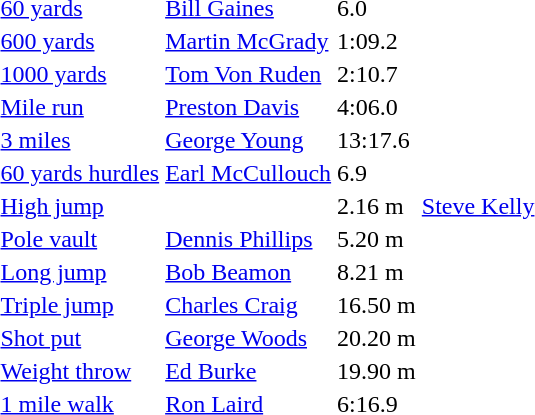<table>
<tr>
<td><a href='#'>60 yards</a></td>
<td><a href='#'>Bill Gaines</a></td>
<td>6.0</td>
<td></td>
<td></td>
<td></td>
<td></td>
</tr>
<tr>
<td><a href='#'>600 yards</a></td>
<td><a href='#'>Martin McGrady</a></td>
<td>1:09.2</td>
<td></td>
<td></td>
<td></td>
<td></td>
</tr>
<tr>
<td><a href='#'>1000 yards</a></td>
<td><a href='#'>Tom Von Ruden</a></td>
<td>2:10.7</td>
<td></td>
<td></td>
<td></td>
<td></td>
</tr>
<tr>
<td><a href='#'>Mile run</a></td>
<td><a href='#'>Preston Davis</a></td>
<td>4:06.0</td>
<td></td>
<td></td>
<td></td>
<td></td>
</tr>
<tr>
<td><a href='#'>3 miles</a></td>
<td><a href='#'>George Young</a></td>
<td>13:17.6</td>
<td></td>
<td></td>
<td></td>
<td></td>
</tr>
<tr>
<td><a href='#'>60 yards hurdles</a></td>
<td><a href='#'>Earl McCullouch</a></td>
<td>6.9</td>
<td></td>
<td></td>
<td></td>
<td></td>
</tr>
<tr>
<td><a href='#'>High jump</a></td>
<td></td>
<td>2.16 m</td>
<td><a href='#'>Steve Kelly</a></td>
<td></td>
<td></td>
<td></td>
</tr>
<tr>
<td><a href='#'>Pole vault</a></td>
<td><a href='#'>Dennis Phillips</a></td>
<td>5.20 m</td>
<td></td>
<td></td>
<td></td>
<td></td>
</tr>
<tr>
<td><a href='#'>Long jump</a></td>
<td><a href='#'>Bob Beamon</a></td>
<td>8.21 m</td>
<td></td>
<td></td>
<td></td>
<td></td>
</tr>
<tr>
<td><a href='#'>Triple jump</a></td>
<td><a href='#'>Charles Craig</a></td>
<td>16.50 m</td>
<td></td>
<td></td>
<td></td>
<td></td>
</tr>
<tr>
<td><a href='#'>Shot put</a></td>
<td><a href='#'>George Woods</a></td>
<td>20.20 m</td>
<td></td>
<td></td>
<td></td>
<td></td>
</tr>
<tr>
<td><a href='#'>Weight throw</a></td>
<td><a href='#'>Ed Burke</a></td>
<td>19.90 m</td>
<td></td>
<td></td>
<td></td>
<td></td>
</tr>
<tr>
<td><a href='#'>1 mile walk</a></td>
<td><a href='#'>Ron Laird</a></td>
<td>6:16.9</td>
<td></td>
<td></td>
<td></td>
<td></td>
</tr>
</table>
